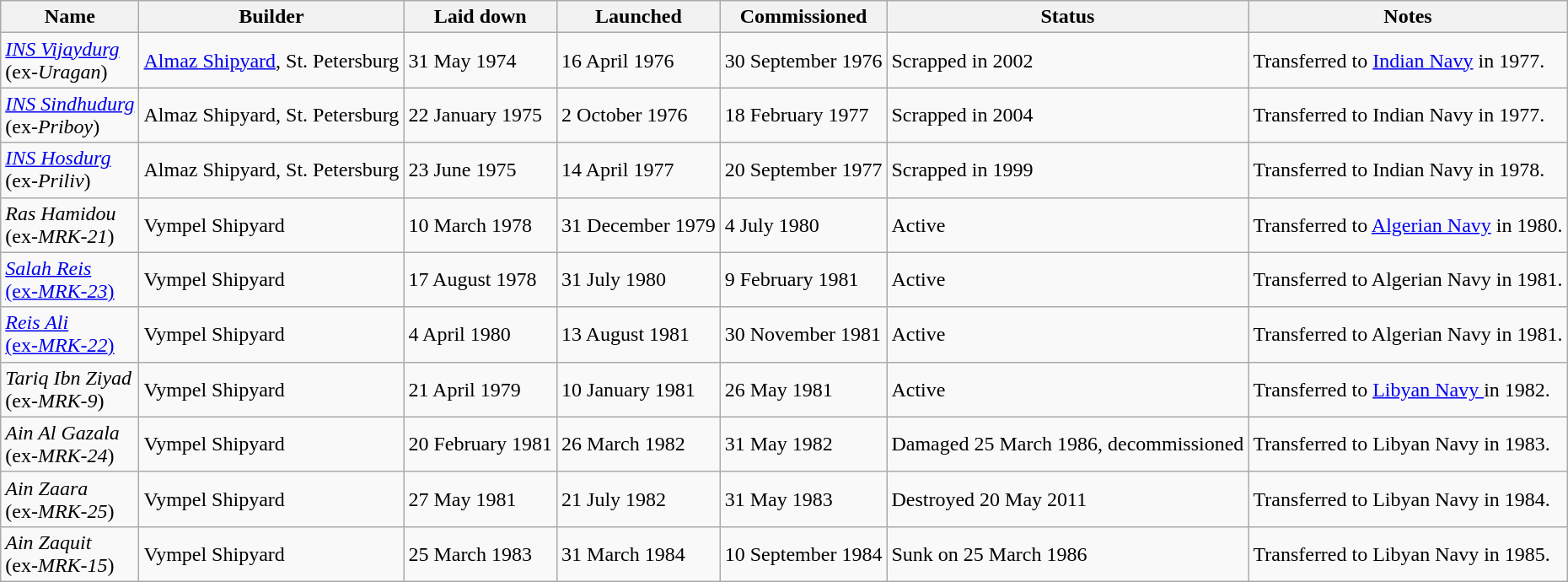<table class="wikitable">
<tr>
<th>Name</th>
<th>Builder</th>
<th>Laid down</th>
<th>Launched</th>
<th>Commissioned</th>
<th>Status</th>
<th>Notes</th>
</tr>
<tr>
<td><em><a href='#'>INS Vijaydurg</a></em><br>(ex-<em>Uragan</em>)</td>
<td><a href='#'>Almaz Shipyard</a>, St. Petersburg</td>
<td>31 May 1974</td>
<td>16 April 1976</td>
<td>30 September 1976</td>
<td>Scrapped in 2002</td>
<td>Transferred to <a href='#'>Indian Navy</a> in 1977.</td>
</tr>
<tr>
<td><em><a href='#'>INS Sindhudurg</a></em><br>(ex-<em>Priboy</em>)</td>
<td>Almaz Shipyard, St. Petersburg</td>
<td>22 January 1975</td>
<td>2 October 1976</td>
<td>18 February 1977</td>
<td>Scrapped in 2004</td>
<td>Transferred to Indian Navy in 1977.</td>
</tr>
<tr>
<td><em><a href='#'>INS Hosdurg</a></em><br>(ex-<em>Priliv</em>)</td>
<td>Almaz Shipyard, St. Petersburg</td>
<td>23 June 1975</td>
<td>14 April 1977</td>
<td>20 September 1977</td>
<td>Scrapped in 1999</td>
<td>Transferred to Indian Navy in 1978.</td>
</tr>
<tr>
<td><em>Ras Hamidou</em><br>(ex-<em>MRK-21</em>)</td>
<td>Vympel Shipyard</td>
<td>10 March 1978</td>
<td>31 December 1979</td>
<td>4 July 1980</td>
<td>Active</td>
<td>Transferred to <a href='#'>Algerian Navy</a> in 1980.</td>
</tr>
<tr>
<td><a href='#'><em>Salah Reis</em><br>(ex-<em>MRK-23</em>)</a></td>
<td>Vympel Shipyard</td>
<td>17 August 1978</td>
<td>31 July 1980</td>
<td>9 February 1981</td>
<td>Active</td>
<td>Transferred to Algerian Navy in 1981.</td>
</tr>
<tr>
<td><a href='#'><em>Reis Ali</em><br>(ex-<em>MRK-22</em>)</a></td>
<td>Vympel Shipyard</td>
<td>4 April 1980</td>
<td>13 August 1981</td>
<td>30 November 1981</td>
<td>Active</td>
<td>Transferred to Algerian Navy in 1981.</td>
</tr>
<tr>
<td><em>Tariq Ibn Ziyad</em><br>(ex-<em>MRK-9</em>)</td>
<td>Vympel Shipyard</td>
<td>21 April 1979</td>
<td>10 January 1981</td>
<td>26 May 1981</td>
<td>Active</td>
<td>Transferred to <a href='#'>Libyan Navy </a> in 1982.</td>
</tr>
<tr>
<td><em>Ain Al Gazala</em><br>(ex-<em>MRK-24</em>)</td>
<td>Vympel Shipyard</td>
<td>20 February 1981</td>
<td>26 March 1982</td>
<td>31 May 1982</td>
<td>Damaged 25 March 1986, decommissioned</td>
<td>Transferred to Libyan Navy in 1983.</td>
</tr>
<tr>
<td><em>Ain Zaara</em><br>(ex-<em>MRK-25</em>)</td>
<td>Vympel Shipyard</td>
<td>27 May 1981</td>
<td>21 July 1982</td>
<td>31 May 1983</td>
<td>Destroyed 20 May 2011</td>
<td>Transferred to Libyan Navy in 1984.</td>
</tr>
<tr>
<td><em>Ain Zaquit</em><br>(ex-<em>MRK-15</em>)</td>
<td>Vympel Shipyard</td>
<td>25 March 1983</td>
<td>31 March 1984</td>
<td>10 September 1984</td>
<td>Sunk on 25 March 1986</td>
<td>Transferred to Libyan Navy in 1985.</td>
</tr>
</table>
